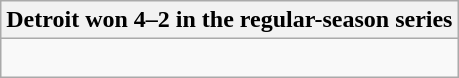<table class="wikitable collapsible collapsed">
<tr>
<th>Detroit won 4–2 in the regular-season series</th>
</tr>
<tr>
<td><br>




</td>
</tr>
</table>
